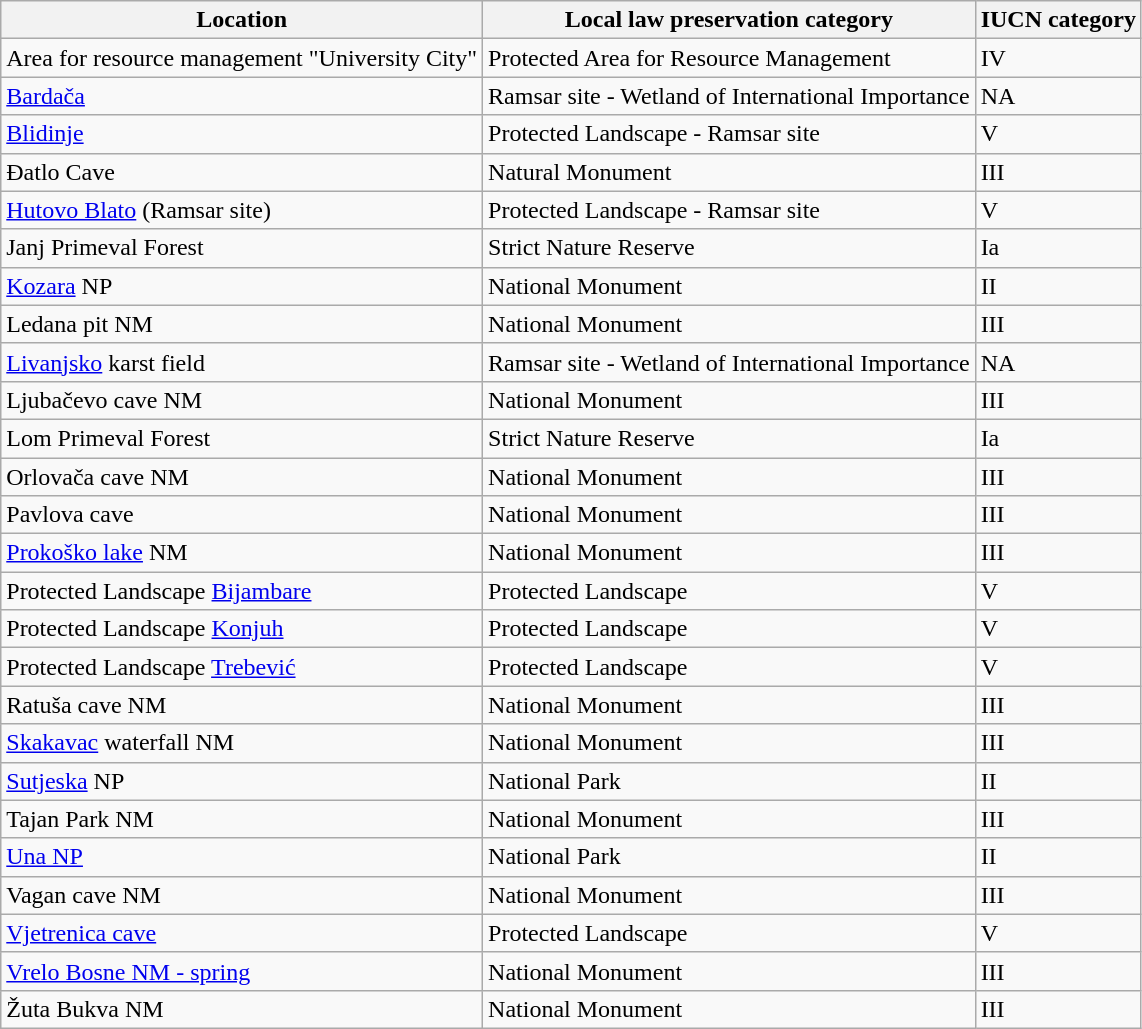<table class="wikitable">
<tr>
<th>Location</th>
<th>Local law preservation category</th>
<th>IUCN category</th>
</tr>
<tr>
<td>Area for resource management "University City"</td>
<td>Protected Area for Resource Management</td>
<td>IV</td>
</tr>
<tr>
<td><a href='#'>Bardača</a></td>
<td>Ramsar site - Wetland of International Importance</td>
<td>NA</td>
</tr>
<tr>
<td><a href='#'>Blidinje</a></td>
<td>Protected Landscape - Ramsar site</td>
<td>V</td>
</tr>
<tr>
<td>Đatlo Cave</td>
<td>Natural Monument</td>
<td>III</td>
</tr>
<tr>
<td><a href='#'>Hutovo Blato</a> (Ramsar site)</td>
<td>Protected Landscape - Ramsar site</td>
<td>V</td>
</tr>
<tr>
<td>Janj Primeval Forest</td>
<td>Strict Nature Reserve</td>
<td>Ia</td>
</tr>
<tr>
<td><a href='#'>Kozara</a> NP</td>
<td>National Monument</td>
<td>II</td>
</tr>
<tr>
<td>Ledana pit NM</td>
<td>National Monument</td>
<td>III</td>
</tr>
<tr>
<td><a href='#'>Livanjsko</a> karst field</td>
<td>Ramsar site - Wetland of International Importance</td>
<td>NA</td>
</tr>
<tr>
<td>Ljubačevo cave NM</td>
<td>National Monument</td>
<td>III</td>
</tr>
<tr>
<td>Lom Primeval Forest</td>
<td>Strict Nature Reserve</td>
<td>Ia</td>
</tr>
<tr>
<td>Orlovača cave NM</td>
<td>National Monument</td>
<td>III</td>
</tr>
<tr>
<td>Pavlova cave</td>
<td>National Monument</td>
<td>III</td>
</tr>
<tr>
<td><a href='#'>Prokoško lake</a> NM</td>
<td>National Monument</td>
<td>III</td>
</tr>
<tr>
<td>Protected Landscape <a href='#'>Bijambare</a></td>
<td>Protected Landscape</td>
<td>V</td>
</tr>
<tr>
<td>Protected Landscape <a href='#'>Konjuh</a></td>
<td>Protected Landscape</td>
<td>V</td>
</tr>
<tr>
<td>Protected Landscape <a href='#'>Trebević</a></td>
<td>Protected Landscape</td>
<td>V</td>
</tr>
<tr>
<td>Ratuša cave NM</td>
<td>National Monument</td>
<td>III</td>
</tr>
<tr>
<td><a href='#'>Skakavac</a> waterfall NM</td>
<td>National Monument</td>
<td>III</td>
</tr>
<tr>
<td><a href='#'>Sutjeska</a> NP</td>
<td>National Park</td>
<td>II</td>
</tr>
<tr>
<td>Tajan Park NM</td>
<td>National Monument</td>
<td>III</td>
</tr>
<tr>
<td><a href='#'>Una NP</a></td>
<td>National Park</td>
<td>II</td>
</tr>
<tr>
<td>Vagan cave NM</td>
<td>National Monument</td>
<td>III</td>
</tr>
<tr>
<td><a href='#'>Vjetrenica cave</a></td>
<td>Protected Landscape</td>
<td>V</td>
</tr>
<tr>
<td><a href='#'>Vrelo Bosne NM - spring</a></td>
<td>National Monument</td>
<td>III</td>
</tr>
<tr>
<td>Žuta Bukva NM</td>
<td>National Monument</td>
<td>III</td>
</tr>
</table>
